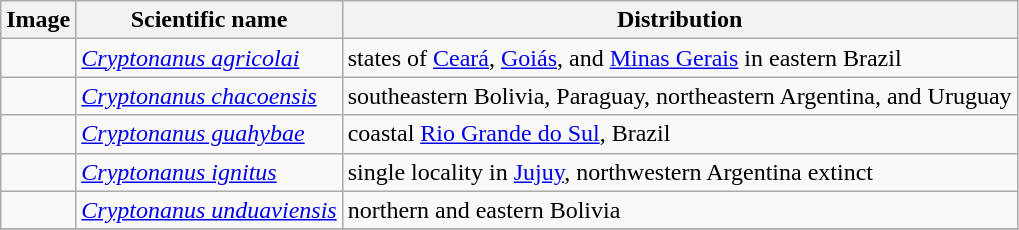<table class="wikitable">
<tr>
<th>Image</th>
<th>Scientific name</th>
<th>Distribution</th>
</tr>
<tr>
<td></td>
<td><em><a href='#'>Cryptonanus agricolai</a></em></td>
<td>states of <a href='#'>Ceará</a>, <a href='#'>Goiás</a>, and <a href='#'>Minas Gerais</a> in eastern Brazil</td>
</tr>
<tr>
<td></td>
<td><em><a href='#'>Cryptonanus chacoensis</a></em></td>
<td>southeastern Bolivia, Paraguay, northeastern Argentina, and Uruguay</td>
</tr>
<tr>
<td></td>
<td><em><a href='#'>Cryptonanus guahybae</a></em></td>
<td>coastal <a href='#'>Rio Grande do Sul</a>, Brazil</td>
</tr>
<tr>
<td></td>
<td> <em><a href='#'>Cryptonanus ignitus</a></em></td>
<td>single locality in <a href='#'>Jujuy</a>, northwestern Argentina extinct</td>
</tr>
<tr>
<td></td>
<td><em><a href='#'>Cryptonanus unduaviensis</a></em></td>
<td>northern and eastern Bolivia</td>
</tr>
<tr>
</tr>
</table>
